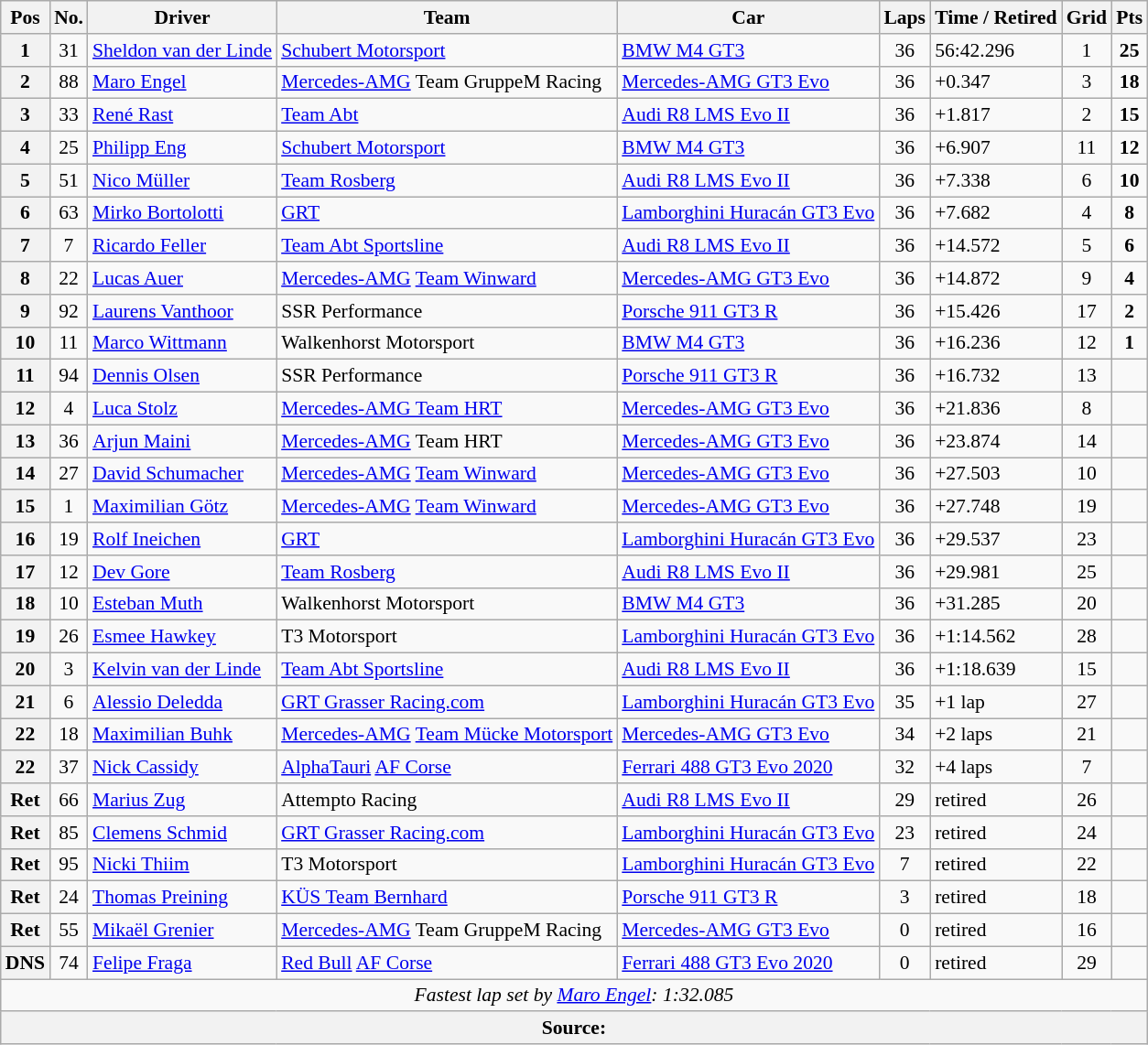<table class="wikitable" style="font-size:90%;">
<tr>
<th>Pos</th>
<th>No.</th>
<th>Driver</th>
<th>Team</th>
<th>Car</th>
<th>Laps</th>
<th>Time / Retired</th>
<th>Grid</th>
<th>Pts</th>
</tr>
<tr>
<th>1</th>
<td align="center">31</td>
<td> <a href='#'>Sheldon van der Linde</a></td>
<td><a href='#'>Schubert Motorsport</a></td>
<td><a href='#'>BMW M4 GT3</a></td>
<td align="center">36</td>
<td>56:42.296</td>
<td align="center">1</td>
<td align="center"><strong>25</strong></td>
</tr>
<tr>
<th>2</th>
<td align="center">88</td>
<td> <a href='#'>Maro Engel</a></td>
<td><a href='#'>Mercedes-AMG</a> Team GruppeM Racing</td>
<td><a href='#'>Mercedes-AMG GT3 Evo</a></td>
<td align="center">36</td>
<td>+0.347</td>
<td align="center">3</td>
<td align="center"><strong>18</strong></td>
</tr>
<tr>
<th>3</th>
<td align="center">33</td>
<td> <a href='#'>René Rast</a></td>
<td><a href='#'>Team Abt</a></td>
<td><a href='#'>Audi R8 LMS Evo II</a></td>
<td align="center">36</td>
<td>+1.817</td>
<td align="center">2</td>
<td align="center"><strong>15</strong></td>
</tr>
<tr>
<th>4</th>
<td align="center">25</td>
<td> <a href='#'>Philipp Eng</a></td>
<td><a href='#'>Schubert Motorsport</a></td>
<td><a href='#'>BMW M4 GT3</a></td>
<td align="center">36</td>
<td>+6.907</td>
<td align="center">11</td>
<td align="center"><strong>12</strong></td>
</tr>
<tr>
<th>5</th>
<td align="center">51</td>
<td> <a href='#'>Nico Müller</a></td>
<td><a href='#'>Team Rosberg</a></td>
<td><a href='#'>Audi R8 LMS Evo II</a></td>
<td align="center">36</td>
<td>+7.338</td>
<td align="center">6</td>
<td align="center"><strong>10</strong></td>
</tr>
<tr>
<th>6</th>
<td align="center">63</td>
<td> <a href='#'>Mirko Bortolotti</a></td>
<td><a href='#'>GRT</a></td>
<td><a href='#'>Lamborghini Huracán GT3 Evo</a></td>
<td align="center">36</td>
<td>+7.682</td>
<td align="center">4</td>
<td align="center"><strong>8</strong></td>
</tr>
<tr>
<th>7</th>
<td align="center">7</td>
<td> <a href='#'>Ricardo Feller</a></td>
<td><a href='#'>Team Abt Sportsline</a></td>
<td><a href='#'>Audi R8 LMS Evo II</a></td>
<td align="center">36</td>
<td>+14.572</td>
<td align="center">5</td>
<td align="center"><strong>6</strong></td>
</tr>
<tr>
<th>8</th>
<td align="center">22</td>
<td> <a href='#'>Lucas Auer</a></td>
<td><a href='#'>Mercedes-AMG</a> <a href='#'>Team Winward</a></td>
<td><a href='#'>Mercedes-AMG GT3 Evo</a></td>
<td align="center">36</td>
<td>+14.872</td>
<td align="center">9</td>
<td align="center"><strong>4</strong></td>
</tr>
<tr>
<th>9</th>
<td align="center">92</td>
<td> <a href='#'>Laurens Vanthoor</a></td>
<td>SSR Performance</td>
<td><a href='#'>Porsche 911 GT3 R</a></td>
<td align="center">36</td>
<td>+15.426</td>
<td align="center">17</td>
<td align="center"><strong>2</strong></td>
</tr>
<tr>
<th>10</th>
<td align="center">11</td>
<td> <a href='#'>Marco Wittmann</a></td>
<td>Walkenhorst Motorsport</td>
<td><a href='#'>BMW M4 GT3</a></td>
<td align="center">36</td>
<td>+16.236</td>
<td align="center">12</td>
<td align="center"><strong>1</strong></td>
</tr>
<tr>
<th>11</th>
<td align="center">94</td>
<td> <a href='#'>Dennis Olsen</a></td>
<td>SSR Performance</td>
<td><a href='#'>Porsche 911 GT3 R</a></td>
<td align="center">36</td>
<td>+16.732</td>
<td align="center">13</td>
<td align="center"></td>
</tr>
<tr>
<th>12</th>
<td align="center">4</td>
<td> <a href='#'>Luca Stolz</a></td>
<td><a href='#'>Mercedes-AMG Team HRT</a></td>
<td><a href='#'>Mercedes-AMG GT3 Evo</a></td>
<td align="center">36</td>
<td>+21.836</td>
<td align="center">8</td>
<td align="center"></td>
</tr>
<tr>
<th>13</th>
<td align="center">36</td>
<td> <a href='#'>Arjun Maini</a></td>
<td><a href='#'>Mercedes-AMG</a> Team HRT</td>
<td><a href='#'>Mercedes-AMG GT3 Evo</a></td>
<td align="center">36</td>
<td>+23.874</td>
<td align="center">14</td>
<td align="center"></td>
</tr>
<tr>
<th>14</th>
<td align="center">27</td>
<td> <a href='#'>David Schumacher</a></td>
<td><a href='#'>Mercedes-AMG</a> <a href='#'>Team Winward</a></td>
<td><a href='#'>Mercedes-AMG GT3 Evo</a></td>
<td align="center">36</td>
<td>+27.503</td>
<td align="center">10</td>
<td align="center"></td>
</tr>
<tr>
<th>15</th>
<td align="center">1</td>
<td> <a href='#'>Maximilian Götz</a></td>
<td><a href='#'>Mercedes-AMG</a> <a href='#'>Team Winward</a></td>
<td><a href='#'>Mercedes-AMG GT3 Evo</a></td>
<td align="center">36</td>
<td>+27.748</td>
<td align="center">19</td>
<td align="center"></td>
</tr>
<tr>
<th>16</th>
<td align="center">19</td>
<td> <a href='#'>Rolf Ineichen</a></td>
<td><a href='#'>GRT</a></td>
<td><a href='#'>Lamborghini Huracán GT3 Evo</a></td>
<td align="center">36</td>
<td>+29.537</td>
<td align="center">23</td>
<td align="center"></td>
</tr>
<tr>
<th>17</th>
<td align="center">12</td>
<td> <a href='#'>Dev Gore</a></td>
<td><a href='#'>Team Rosberg</a></td>
<td><a href='#'>Audi R8 LMS Evo II</a></td>
<td align="center">36</td>
<td>+29.981</td>
<td align="center">25</td>
<td align="center"></td>
</tr>
<tr>
<th>18</th>
<td align="center">10</td>
<td> <a href='#'>Esteban Muth</a></td>
<td>Walkenhorst Motorsport</td>
<td><a href='#'>BMW M4 GT3</a></td>
<td align="center">36</td>
<td>+31.285</td>
<td align="center">20</td>
<td align="center"></td>
</tr>
<tr>
<th>19</th>
<td align="center">26</td>
<td> <a href='#'>Esmee Hawkey</a></td>
<td>T3 Motorsport</td>
<td><a href='#'>Lamborghini Huracán GT3 Evo</a></td>
<td align="center">36</td>
<td>+1:14.562</td>
<td align="center">28</td>
<td align="center"></td>
</tr>
<tr>
<th>20</th>
<td align="center">3</td>
<td> <a href='#'>Kelvin van der Linde</a></td>
<td><a href='#'>Team Abt Sportsline</a></td>
<td><a href='#'>Audi R8 LMS Evo II</a></td>
<td align="center">36</td>
<td>+1:18.639</td>
<td align="center">15</td>
<td align="center"></td>
</tr>
<tr>
<th>21</th>
<td align="center">6</td>
<td> <a href='#'>Alessio Deledda</a></td>
<td><a href='#'>GRT Grasser Racing.com</a></td>
<td><a href='#'>Lamborghini Huracán GT3 Evo</a></td>
<td align="center">35</td>
<td>+1 lap</td>
<td align="center">27</td>
<td align="center"></td>
</tr>
<tr>
<th>22</th>
<td align="center">18</td>
<td> <a href='#'>Maximilian Buhk</a></td>
<td><a href='#'>Mercedes-AMG</a> <a href='#'>Team Mücke Motorsport</a></td>
<td><a href='#'>Mercedes-AMG GT3 Evo</a></td>
<td align="center">34</td>
<td>+2 laps</td>
<td align="center">21</td>
<td align="center"></td>
</tr>
<tr>
<th>22</th>
<td align="center">37</td>
<td> <a href='#'>Nick Cassidy</a></td>
<td><a href='#'>AlphaTauri</a> <a href='#'>AF Corse</a></td>
<td><a href='#'>Ferrari 488 GT3 Evo 2020</a></td>
<td align="center">32</td>
<td>+4 laps</td>
<td align="center">7</td>
<td align="center"></td>
</tr>
<tr>
<th>Ret</th>
<td align="center">66</td>
<td> <a href='#'>Marius Zug</a></td>
<td>Attempto Racing</td>
<td><a href='#'>Audi R8 LMS Evo II</a></td>
<td align="center">29</td>
<td>retired</td>
<td align="center">26</td>
<td align="center"></td>
</tr>
<tr>
<th>Ret</th>
<td align="center">85</td>
<td> <a href='#'>Clemens Schmid</a></td>
<td><a href='#'>GRT Grasser Racing.com</a></td>
<td><a href='#'>Lamborghini Huracán GT3 Evo</a></td>
<td align="center">23</td>
<td>retired</td>
<td align="center">24</td>
<td align="center"></td>
</tr>
<tr>
<th>Ret</th>
<td align="center">95</td>
<td> <a href='#'>Nicki Thiim</a></td>
<td>T3 Motorsport</td>
<td><a href='#'>Lamborghini Huracán GT3 Evo</a></td>
<td align="center">7</td>
<td>retired</td>
<td align="center">22</td>
<td align="center"></td>
</tr>
<tr>
<th>Ret</th>
<td align="center">24</td>
<td> <a href='#'>Thomas Preining</a></td>
<td><a href='#'>KÜS Team Bernhard</a></td>
<td><a href='#'>Porsche 911 GT3 R</a></td>
<td align="center">3</td>
<td>retired</td>
<td align="center">18</td>
<td align="center"></td>
</tr>
<tr>
<th>Ret</th>
<td align="center">55</td>
<td> <a href='#'>Mikaël Grenier</a></td>
<td><a href='#'>Mercedes-AMG</a> Team GruppeM Racing</td>
<td><a href='#'>Mercedes-AMG GT3 Evo</a></td>
<td align="center">0</td>
<td>retired</td>
<td align="center">16</td>
<td align="center"></td>
</tr>
<tr>
<th>DNS</th>
<td align="center">74</td>
<td> <a href='#'>Felipe Fraga</a></td>
<td><a href='#'>Red Bull</a> <a href='#'>AF Corse</a></td>
<td><a href='#'>Ferrari 488 GT3 Evo 2020</a></td>
<td align="center">0</td>
<td>retired</td>
<td align="center">29</td>
<td align="center"></td>
</tr>
<tr>
<td colspan=9 align=center><em>Fastest lap set by <a href='#'>Maro Engel</a>: 1:32.085</em></td>
</tr>
<tr>
<th colspan=9>Source:</th>
</tr>
</table>
